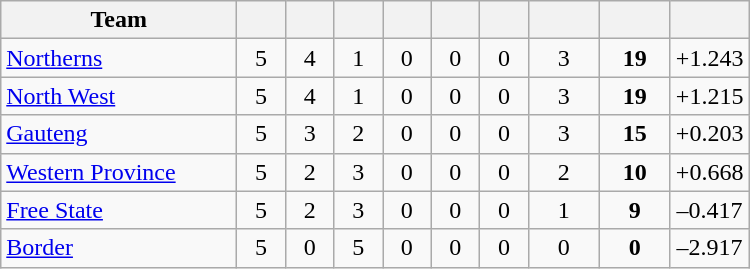<table class="wikitable" style="text-align:center">
<tr>
<th width="150">Team</th>
<th width="25"></th>
<th width="25"></th>
<th width="25"></th>
<th width="25"></th>
<th width="25"></th>
<th width="25"></th>
<th width="40"></th>
<th width="40"></th>
<th width="45"></th>
</tr>
<tr>
<td style="text-align:left"><a href='#'>Northerns</a></td>
<td>5</td>
<td>4</td>
<td>1</td>
<td>0</td>
<td>0</td>
<td>0</td>
<td>3</td>
<td><strong>19</strong></td>
<td>+1.243</td>
</tr>
<tr>
<td style="text-align:left"><a href='#'>North West</a></td>
<td>5</td>
<td>4</td>
<td>1</td>
<td>0</td>
<td>0</td>
<td>0</td>
<td>3</td>
<td><strong>19</strong></td>
<td>+1.215</td>
</tr>
<tr>
<td style="text-align:left"><a href='#'>Gauteng</a></td>
<td>5</td>
<td>3</td>
<td>2</td>
<td>0</td>
<td>0</td>
<td>0</td>
<td>3</td>
<td><strong>15</strong></td>
<td>+0.203</td>
</tr>
<tr>
<td style="text-align:left"><a href='#'>Western Province</a></td>
<td>5</td>
<td>2</td>
<td>3</td>
<td>0</td>
<td>0</td>
<td>0</td>
<td>2</td>
<td><strong>10</strong></td>
<td>+0.668</td>
</tr>
<tr>
<td style="text-align:left"><a href='#'>Free State</a></td>
<td>5</td>
<td>2</td>
<td>3</td>
<td>0</td>
<td>0</td>
<td>0</td>
<td>1</td>
<td><strong>9</strong></td>
<td>–0.417</td>
</tr>
<tr>
<td style="text-align:left"><a href='#'>Border</a></td>
<td>5</td>
<td>0</td>
<td>5</td>
<td>0</td>
<td>0</td>
<td>0</td>
<td>0</td>
<td><strong>0</strong></td>
<td>–2.917</td>
</tr>
</table>
